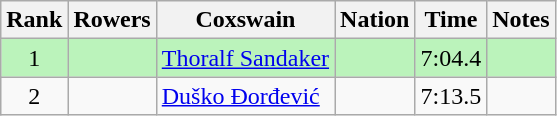<table class="wikitable sortable" style="text-align:center">
<tr>
<th>Rank</th>
<th>Rowers</th>
<th>Coxswain</th>
<th>Nation</th>
<th>Time</th>
<th>Notes</th>
</tr>
<tr bgcolor=bbf3bb>
<td>1</td>
<td align=left></td>
<td align=left><a href='#'>Thoralf Sandaker</a></td>
<td align=left></td>
<td>7:04.4</td>
<td></td>
</tr>
<tr>
<td>2</td>
<td align=left></td>
<td align=left><a href='#'>Duško Ðorđević</a></td>
<td align=left></td>
<td>7:13.5</td>
<td></td>
</tr>
</table>
